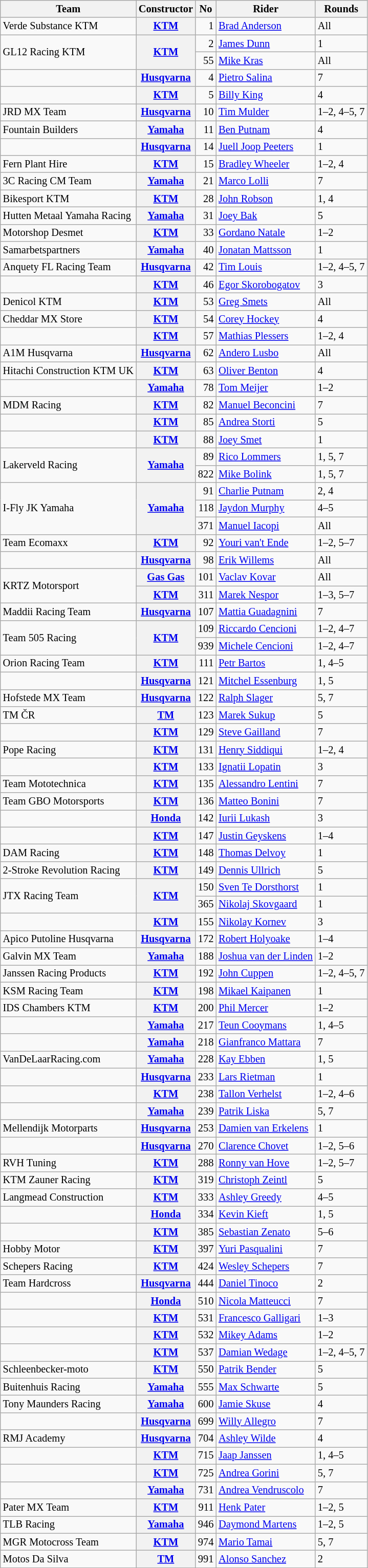<table class="wikitable" style="font-size: 85%;">
<tr>
<th>Team</th>
<th>Constructor</th>
<th>No</th>
<th>Rider</th>
<th>Rounds</th>
</tr>
<tr>
<td>Verde Substance KTM</td>
<th><a href='#'>KTM</a></th>
<td align="right">1</td>
<td> <a href='#'>Brad Anderson</a></td>
<td>All</td>
</tr>
<tr>
<td rowspan=2>GL12 Racing KTM</td>
<th rowspan=2><a href='#'>KTM</a></th>
<td align="right">2</td>
<td> <a href='#'>James Dunn</a></td>
<td>1</td>
</tr>
<tr>
<td align="right">55</td>
<td> <a href='#'>Mike Kras</a></td>
<td>All</td>
</tr>
<tr>
<td></td>
<th><a href='#'>Husqvarna</a></th>
<td align="right">4</td>
<td> <a href='#'>Pietro Salina</a></td>
<td>7</td>
</tr>
<tr>
<td></td>
<th><a href='#'>KTM</a></th>
<td align="right">5</td>
<td> <a href='#'>Billy King</a></td>
<td>4</td>
</tr>
<tr>
<td>JRD MX Team</td>
<th><a href='#'>Husqvarna</a></th>
<td align="right">10</td>
<td> <a href='#'>Tim Mulder</a></td>
<td>1–2, 4–5, 7</td>
</tr>
<tr>
<td>Fountain Builders</td>
<th><a href='#'>Yamaha</a></th>
<td align="right">11</td>
<td> <a href='#'>Ben Putnam</a></td>
<td>4</td>
</tr>
<tr>
<td></td>
<th><a href='#'>Husqvarna</a></th>
<td align="right">14</td>
<td> <a href='#'>Juell Joop Peeters</a></td>
<td>1</td>
</tr>
<tr>
<td>Fern Plant Hire</td>
<th><a href='#'>KTM</a></th>
<td align="right">15</td>
<td> <a href='#'>Bradley Wheeler</a></td>
<td>1–2, 4</td>
</tr>
<tr>
<td>3C Racing CM Team</td>
<th><a href='#'>Yamaha</a></th>
<td align="right">21</td>
<td> <a href='#'>Marco Lolli</a></td>
<td>7</td>
</tr>
<tr>
<td>Bikesport KTM</td>
<th><a href='#'>KTM</a></th>
<td align="right">28</td>
<td> <a href='#'>John Robson</a></td>
<td>1, 4</td>
</tr>
<tr>
<td>Hutten Metaal Yamaha Racing</td>
<th><a href='#'>Yamaha</a></th>
<td align="right">31</td>
<td> <a href='#'>Joey Bak</a></td>
<td>5</td>
</tr>
<tr>
<td>Motorshop Desmet</td>
<th><a href='#'>KTM</a></th>
<td align="right">33</td>
<td> <a href='#'>Gordano Natale</a></td>
<td>1–2</td>
</tr>
<tr>
<td>Samarbetspartners</td>
<th><a href='#'>Yamaha</a></th>
<td align="right">40</td>
<td> <a href='#'>Jonatan Mattsson</a></td>
<td>1</td>
</tr>
<tr>
<td>Anquety FL Racing Team</td>
<th><a href='#'>Husqvarna</a></th>
<td align="right">42</td>
<td> <a href='#'>Tim Louis</a></td>
<td>1–2, 4–5, 7</td>
</tr>
<tr>
<td></td>
<th><a href='#'>KTM</a></th>
<td align="right">46</td>
<td> <a href='#'>Egor Skorobogatov</a></td>
<td>3</td>
</tr>
<tr>
<td>Denicol KTM</td>
<th><a href='#'>KTM</a></th>
<td align="right">53</td>
<td> <a href='#'>Greg Smets</a></td>
<td>All</td>
</tr>
<tr>
<td>Cheddar MX Store</td>
<th><a href='#'>KTM</a></th>
<td align="right">54</td>
<td> <a href='#'>Corey Hockey</a></td>
<td>4</td>
</tr>
<tr>
<td></td>
<th><a href='#'>KTM</a></th>
<td align="right">57</td>
<td> <a href='#'>Mathias Plessers</a></td>
<td>1–2, 4</td>
</tr>
<tr>
<td>A1M Husqvarna</td>
<th><a href='#'>Husqvarna</a></th>
<td align="right">62</td>
<td> <a href='#'>Andero Lusbo</a></td>
<td>All</td>
</tr>
<tr>
<td>Hitachi Construction KTM UK</td>
<th><a href='#'>KTM</a></th>
<td align="right">63</td>
<td> <a href='#'>Oliver Benton</a></td>
<td>4</td>
</tr>
<tr>
<td></td>
<th><a href='#'>Yamaha</a></th>
<td align="right">78</td>
<td> <a href='#'>Tom Meijer</a></td>
<td>1–2</td>
</tr>
<tr>
<td>MDM Racing</td>
<th><a href='#'>KTM</a></th>
<td align="right">82</td>
<td> <a href='#'>Manuel Beconcini</a></td>
<td>7</td>
</tr>
<tr>
<td></td>
<th><a href='#'>KTM</a></th>
<td align="right">85</td>
<td> <a href='#'>Andrea Storti</a></td>
<td>5</td>
</tr>
<tr>
<td></td>
<th><a href='#'>KTM</a></th>
<td align="right">88</td>
<td> <a href='#'>Joey Smet</a></td>
<td>1</td>
</tr>
<tr>
<td rowspan=2>Lakerveld Racing</td>
<th rowspan=2><a href='#'>Yamaha</a></th>
<td align="right">89</td>
<td> <a href='#'>Rico Lommers</a></td>
<td>1, 5, 7</td>
</tr>
<tr>
<td align="right">822</td>
<td> <a href='#'>Mike Bolink</a></td>
<td>1, 5, 7</td>
</tr>
<tr>
<td rowspan=3>I-Fly JK Yamaha</td>
<th rowspan=3><a href='#'>Yamaha</a></th>
<td align="right">91</td>
<td> <a href='#'>Charlie Putnam</a></td>
<td>2, 4</td>
</tr>
<tr>
<td align="right">118</td>
<td> <a href='#'>Jaydon Murphy</a></td>
<td>4–5</td>
</tr>
<tr>
<td align="right">371</td>
<td> <a href='#'>Manuel Iacopi</a></td>
<td>All</td>
</tr>
<tr>
<td>Team Ecomaxx</td>
<th><a href='#'>KTM</a></th>
<td align="right">92</td>
<td> <a href='#'>Youri van't Ende</a></td>
<td>1–2, 5–7</td>
</tr>
<tr>
<td></td>
<th><a href='#'>Husqvarna</a></th>
<td align="right">98</td>
<td> <a href='#'>Erik Willems</a></td>
<td>All</td>
</tr>
<tr>
<td rowspan=2>KRTZ Motorsport</td>
<th><a href='#'>Gas Gas</a></th>
<td align="right">101</td>
<td> <a href='#'>Vaclav Kovar</a></td>
<td>All</td>
</tr>
<tr>
<th><a href='#'>KTM</a></th>
<td align="right">311</td>
<td> <a href='#'>Marek Nespor</a></td>
<td>1–3, 5–7</td>
</tr>
<tr>
<td>Maddii Racing Team</td>
<th><a href='#'>Husqvarna</a></th>
<td align="right">107</td>
<td> <a href='#'>Mattia Guadagnini</a></td>
<td>7</td>
</tr>
<tr>
<td rowspan=2>Team 505 Racing</td>
<th rowspan=2><a href='#'>KTM</a></th>
<td align="right">109</td>
<td> <a href='#'>Riccardo Cencioni</a></td>
<td>1–2, 4–7</td>
</tr>
<tr>
<td align="right">939</td>
<td> <a href='#'>Michele Cencioni</a></td>
<td>1–2, 4–7</td>
</tr>
<tr>
<td>Orion Racing Team</td>
<th><a href='#'>KTM</a></th>
<td align="right">111</td>
<td> <a href='#'>Petr Bartos</a></td>
<td>1, 4–5</td>
</tr>
<tr>
<td></td>
<th><a href='#'>Husqvarna</a></th>
<td align="right">121</td>
<td> <a href='#'>Mitchel Essenburg</a></td>
<td>1, 5</td>
</tr>
<tr>
<td>Hofstede MX Team</td>
<th><a href='#'>Husqvarna</a></th>
<td align="right">122</td>
<td> <a href='#'>Ralph Slager</a></td>
<td>5, 7</td>
</tr>
<tr>
<td>TM ČR</td>
<th><a href='#'>TM</a></th>
<td align="right">123</td>
<td> <a href='#'>Marek Sukup</a></td>
<td>5</td>
</tr>
<tr>
<td></td>
<th><a href='#'>KTM</a></th>
<td align="right">129</td>
<td> <a href='#'>Steve Gailland</a></td>
<td>7</td>
</tr>
<tr>
<td>Pope Racing</td>
<th><a href='#'>KTM</a></th>
<td align="right">131</td>
<td> <a href='#'>Henry Siddiqui</a></td>
<td>1–2, 4</td>
</tr>
<tr>
<td></td>
<th><a href='#'>KTM</a></th>
<td align="right">133</td>
<td> <a href='#'>Ignatii Lopatin</a></td>
<td>3</td>
</tr>
<tr>
<td>Team Mototechnica</td>
<th><a href='#'>KTM</a></th>
<td align="right">135</td>
<td> <a href='#'>Alessandro Lentini</a></td>
<td>7</td>
</tr>
<tr>
<td>Team GBO Motorsports</td>
<th><a href='#'>KTM</a></th>
<td align="right">136</td>
<td> <a href='#'>Matteo Bonini</a></td>
<td>7</td>
</tr>
<tr>
<td></td>
<th><a href='#'>Honda</a></th>
<td align="right">142</td>
<td> <a href='#'>Iurii Lukash</a></td>
<td>3</td>
</tr>
<tr>
<td></td>
<th><a href='#'>KTM</a></th>
<td align="right">147</td>
<td> <a href='#'>Justin Geyskens</a></td>
<td>1–4</td>
</tr>
<tr>
<td>DAM Racing</td>
<th><a href='#'>KTM</a></th>
<td align="right">148</td>
<td> <a href='#'>Thomas Delvoy</a></td>
<td>1</td>
</tr>
<tr>
<td>2-Stroke Revolution Racing</td>
<th><a href='#'>KTM</a></th>
<td align="right">149</td>
<td> <a href='#'>Dennis Ullrich</a></td>
<td>5</td>
</tr>
<tr>
<td rowspan=2>JTX Racing Team</td>
<th rowspan=2><a href='#'>KTM</a></th>
<td align="right">150</td>
<td> <a href='#'>Sven Te Dorsthorst</a></td>
<td>1</td>
</tr>
<tr>
<td align="right">365</td>
<td> <a href='#'>Nikolaj Skovgaard</a></td>
<td>1</td>
</tr>
<tr>
<td></td>
<th><a href='#'>KTM</a></th>
<td align="right">155</td>
<td> <a href='#'>Nikolay Kornev</a></td>
<td>3</td>
</tr>
<tr>
<td>Apico Putoline Husqvarna</td>
<th><a href='#'>Husqvarna</a></th>
<td align="right">172</td>
<td> <a href='#'>Robert Holyoake</a></td>
<td>1–4</td>
</tr>
<tr>
<td>Galvin MX Team</td>
<th><a href='#'>Yamaha</a></th>
<td align="right">188</td>
<td> <a href='#'>Joshua van der Linden</a></td>
<td>1–2</td>
</tr>
<tr>
<td>Janssen Racing Products</td>
<th><a href='#'>KTM</a></th>
<td align="right">192</td>
<td> <a href='#'>John Cuppen</a></td>
<td>1–2, 4–5, 7</td>
</tr>
<tr>
<td>KSM Racing Team</td>
<th><a href='#'>KTM</a></th>
<td align="right">198</td>
<td> <a href='#'>Mikael Kaipanen</a></td>
<td>1</td>
</tr>
<tr>
<td>IDS Chambers KTM</td>
<th><a href='#'>KTM</a></th>
<td align="right">200</td>
<td> <a href='#'>Phil Mercer</a></td>
<td>1–2</td>
</tr>
<tr>
<td></td>
<th><a href='#'>Yamaha</a></th>
<td align="right">217</td>
<td> <a href='#'>Teun Cooymans</a></td>
<td>1, 4–5</td>
</tr>
<tr>
<td></td>
<th><a href='#'>Yamaha</a></th>
<td align="right">218</td>
<td> <a href='#'>Gianfranco Mattara</a></td>
<td>7</td>
</tr>
<tr>
<td>VanDeLaarRacing.com</td>
<th><a href='#'>Yamaha</a></th>
<td align="right">228</td>
<td> <a href='#'>Kay Ebben</a></td>
<td>1, 5</td>
</tr>
<tr>
<td></td>
<th><a href='#'>Husqvarna</a></th>
<td align="right">233</td>
<td> <a href='#'>Lars Rietman</a></td>
<td>1</td>
</tr>
<tr>
<td></td>
<th><a href='#'>KTM</a></th>
<td align="right">238</td>
<td> <a href='#'>Tallon Verhelst</a></td>
<td>1–2, 4–6</td>
</tr>
<tr>
<td></td>
<th><a href='#'>Yamaha</a></th>
<td align="right">239</td>
<td> <a href='#'>Patrik Liska</a></td>
<td>5, 7</td>
</tr>
<tr>
<td>Mellendijk Motorparts</td>
<th><a href='#'>Husqvarna</a></th>
<td align="right">253</td>
<td> <a href='#'>Damien van Erkelens</a></td>
<td>1</td>
</tr>
<tr>
<td></td>
<th><a href='#'>Husqvarna</a></th>
<td align="right">270</td>
<td> <a href='#'>Clarence Chovet</a></td>
<td>1–2, 5–6</td>
</tr>
<tr>
<td>RVH Tuning</td>
<th><a href='#'>KTM</a></th>
<td align="right">288</td>
<td> <a href='#'>Ronny van Hove</a></td>
<td>1–2, 5–7</td>
</tr>
<tr>
<td>KTM Zauner Racing</td>
<th><a href='#'>KTM</a></th>
<td align="right">319</td>
<td> <a href='#'>Christoph Zeintl</a></td>
<td>5</td>
</tr>
<tr>
<td>Langmead Construction</td>
<th><a href='#'>KTM</a></th>
<td align="right">333</td>
<td> <a href='#'>Ashley Greedy</a></td>
<td>4–5</td>
</tr>
<tr>
<td></td>
<th><a href='#'>Honda</a></th>
<td align="right">334</td>
<td> <a href='#'>Kevin Kieft</a></td>
<td>1, 5</td>
</tr>
<tr>
<td></td>
<th><a href='#'>KTM</a></th>
<td align="right">385</td>
<td> <a href='#'>Sebastian Zenato</a></td>
<td>5–6</td>
</tr>
<tr>
<td>Hobby Motor</td>
<th><a href='#'>KTM</a></th>
<td align="right">397</td>
<td> <a href='#'>Yuri Pasqualini</a></td>
<td>7</td>
</tr>
<tr>
<td>Schepers Racing</td>
<th><a href='#'>KTM</a></th>
<td align="right">424</td>
<td> <a href='#'>Wesley Schepers</a></td>
<td>7</td>
</tr>
<tr>
<td>Team Hardcross</td>
<th><a href='#'>Husqvarna</a></th>
<td align="right">444</td>
<td> <a href='#'>Daniel Tinoco</a></td>
<td>2</td>
</tr>
<tr>
<td></td>
<th><a href='#'>Honda</a></th>
<td align="right">510</td>
<td> <a href='#'>Nicola Matteucci</a></td>
<td>7</td>
</tr>
<tr>
<td></td>
<th><a href='#'>KTM</a></th>
<td align="right">531</td>
<td> <a href='#'>Francesco Galligari</a></td>
<td>1–3</td>
</tr>
<tr>
<td></td>
<th><a href='#'>KTM</a></th>
<td align="right">532</td>
<td> <a href='#'>Mikey Adams</a></td>
<td>1–2</td>
</tr>
<tr>
<td></td>
<th><a href='#'>KTM</a></th>
<td align="right">537</td>
<td> <a href='#'>Damian Wedage</a></td>
<td>1–2, 4–5, 7</td>
</tr>
<tr>
<td>Schleenbecker-moto</td>
<th><a href='#'>KTM</a></th>
<td align="right">550</td>
<td> <a href='#'>Patrik Bender</a></td>
<td>5</td>
</tr>
<tr>
<td>Buitenhuis Racing</td>
<th><a href='#'>Yamaha</a></th>
<td align="right">555</td>
<td> <a href='#'>Max Schwarte</a></td>
<td>5</td>
</tr>
<tr>
<td>Tony Maunders Racing</td>
<th><a href='#'>Yamaha</a></th>
<td align="right">600</td>
<td> <a href='#'>Jamie Skuse</a></td>
<td>4</td>
</tr>
<tr>
<td></td>
<th><a href='#'>Husqvarna</a></th>
<td align="right">699</td>
<td> <a href='#'>Willy Allegro</a></td>
<td>7</td>
</tr>
<tr>
<td>RMJ Academy</td>
<th><a href='#'>Husqvarna</a></th>
<td align="right">704</td>
<td> <a href='#'>Ashley Wilde</a></td>
<td>4</td>
</tr>
<tr>
<td></td>
<th><a href='#'>KTM</a></th>
<td align="right">715</td>
<td> <a href='#'>Jaap Janssen</a></td>
<td>1, 4–5</td>
</tr>
<tr>
<td></td>
<th><a href='#'>KTM</a></th>
<td align="right">725</td>
<td> <a href='#'>Andrea Gorini</a></td>
<td>5, 7</td>
</tr>
<tr>
<td></td>
<th><a href='#'>Yamaha</a></th>
<td align="right">731</td>
<td> <a href='#'>Andrea Vendruscolo</a></td>
<td>7</td>
</tr>
<tr>
<td>Pater MX Team</td>
<th><a href='#'>KTM</a></th>
<td align="right">911</td>
<td> <a href='#'>Henk Pater</a></td>
<td>1–2, 5</td>
</tr>
<tr>
<td>TLB Racing</td>
<th><a href='#'>Yamaha</a></th>
<td align="right">946</td>
<td> <a href='#'>Daymond Martens</a></td>
<td>1–2, 5</td>
</tr>
<tr>
<td>MGR Motocross Team</td>
<th><a href='#'>KTM</a></th>
<td align="right">974</td>
<td> <a href='#'>Mario Tamai</a></td>
<td>5, 7</td>
</tr>
<tr>
<td>Motos Da Silva</td>
<th><a href='#'>TM</a></th>
<td align="right">991</td>
<td> <a href='#'>Alonso Sanchez</a></td>
<td>2</td>
</tr>
<tr>
</tr>
</table>
